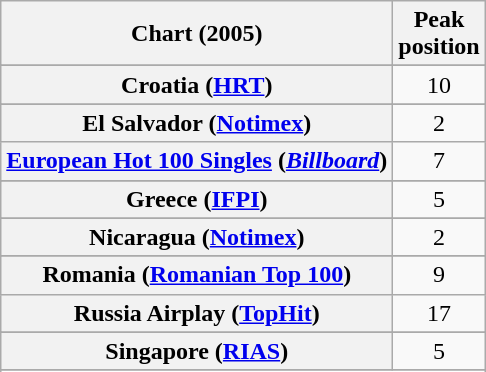<table class="wikitable sortable plainrowheaders" style="text-align:center">
<tr>
<th scope="col">Chart (2005)</th>
<th scope="col">Peak <br> position</th>
</tr>
<tr>
</tr>
<tr>
</tr>
<tr>
</tr>
<tr>
</tr>
<tr>
</tr>
<tr>
<th scope="row">Croatia (<a href='#'>HRT</a>)</th>
<td>10</td>
</tr>
<tr>
</tr>
<tr>
</tr>
<tr>
<th scope="row">El Salvador (<a href='#'>Notimex</a>)</th>
<td>2</td>
</tr>
<tr>
<th scope="row"><a href='#'>European Hot 100 Singles</a> (<em><a href='#'>Billboard</a></em>)</th>
<td>7</td>
</tr>
<tr>
</tr>
<tr>
</tr>
<tr>
<th scope="row">Greece (<a href='#'>IFPI</a>)</th>
<td>5</td>
</tr>
<tr>
</tr>
<tr>
</tr>
<tr>
</tr>
<tr>
</tr>
<tr>
<th scope="row">Nicaragua (<a href='#'>Notimex</a>)</th>
<td>2</td>
</tr>
<tr>
</tr>
<tr>
<th scope="row">Romania (<a href='#'>Romanian Top 100</a>)</th>
<td>9</td>
</tr>
<tr>
<th scope="row">Russia Airplay (<a href='#'>TopHit</a>)</th>
<td>17</td>
</tr>
<tr>
</tr>
<tr>
<th scope="row">Singapore (<a href='#'>RIAS</a>)</th>
<td>5</td>
</tr>
<tr>
</tr>
<tr>
</tr>
<tr>
</tr>
<tr>
</tr>
</table>
